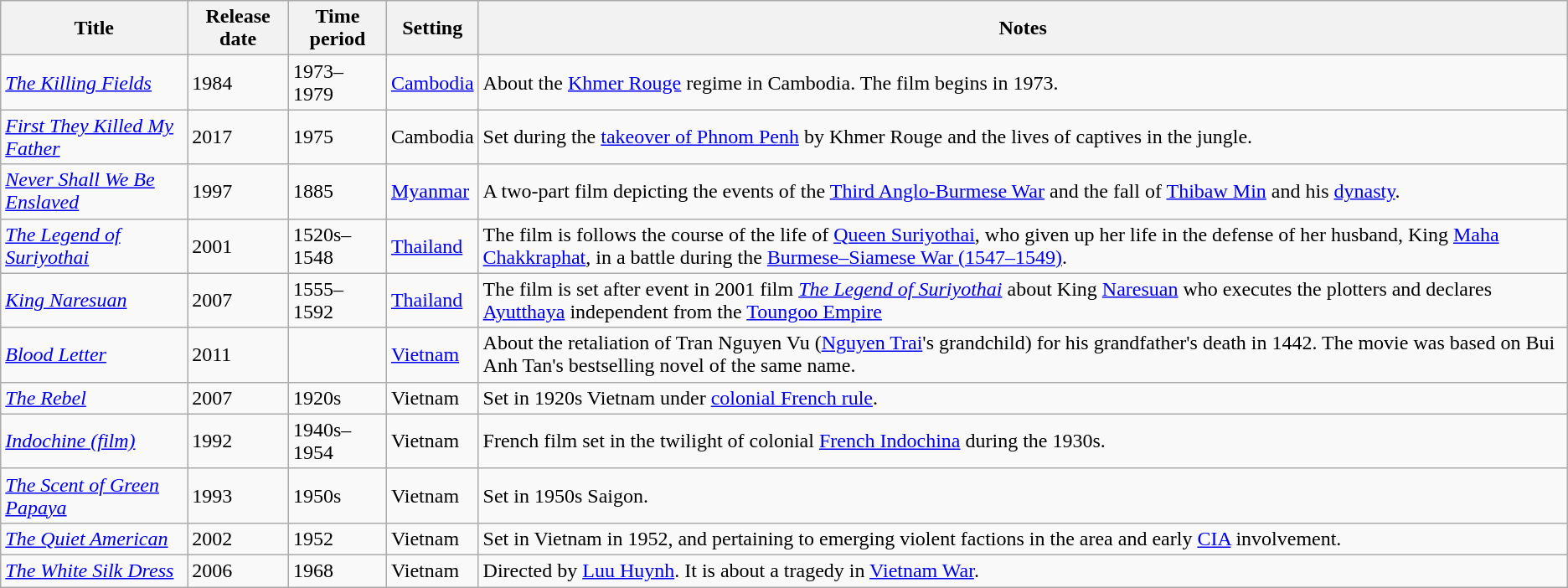<table class="wikitable sortable" border="1">
<tr>
<th scope="col">Title</th>
<th scope="col">Release date</th>
<th scope="col">Time period</th>
<th scope="col">Setting</th>
<th scope="col" class="unsortable">Notes</th>
</tr>
<tr>
<td><em><a href='#'>The Killing Fields</a></em></td>
<td>1984</td>
<td>1973–1979</td>
<td><a href='#'>Cambodia</a></td>
<td>About the <a href='#'>Khmer Rouge</a> regime in Cambodia. The film begins in 1973.</td>
</tr>
<tr>
<td><em><a href='#'>First They Killed My Father</a></em></td>
<td>2017</td>
<td>1975</td>
<td>Cambodia</td>
<td>Set during the <a href='#'>takeover of Phnom Penh</a> by Khmer Rouge and the lives of captives in the jungle.</td>
</tr>
<tr>
<td><em><a href='#'>Never Shall We Be Enslaved</a></em></td>
<td>1997</td>
<td>1885</td>
<td><a href='#'>Myanmar</a></td>
<td>A two-part film depicting the events of the <a href='#'>Third Anglo-Burmese War</a> and the fall of <a href='#'>Thibaw Min</a> and his <a href='#'>dynasty</a>.</td>
</tr>
<tr>
<td><em><a href='#'>The Legend of Suriyothai</a></em></td>
<td>2001</td>
<td>1520s–1548</td>
<td><a href='#'>Thailand</a></td>
<td>The film is follows the course of the life of <a href='#'>Queen Suriyothai</a>, who given up her life in the defense of her husband, King <a href='#'>Maha Chakkraphat</a>, in a battle during the <a href='#'>Burmese–Siamese War (1547–1549)</a>.</td>
</tr>
<tr>
<td><em><a href='#'>King Naresuan</a></em></td>
<td>2007</td>
<td>1555–1592</td>
<td><a href='#'>Thailand</a></td>
<td>The film is set after event in 2001 film <em><a href='#'>The Legend of Suriyothai</a></em> about King <a href='#'>Naresuan</a> who executes the plotters and declares <a href='#'>Ayutthaya</a> independent from the <a href='#'>Toungoo Empire</a></td>
</tr>
<tr>
<td><em><a href='#'>Blood Letter</a></em></td>
<td>2011</td>
<td></td>
<td><a href='#'>Vietnam</a></td>
<td>About the retaliation of Tran Nguyen Vu (<a href='#'>Nguyen Trai</a>'s grandchild) for his grandfather's death in 1442. The movie was based on Bui Anh Tan's bestselling novel of the same name.</td>
</tr>
<tr>
<td><em><a href='#'>The Rebel</a></em></td>
<td>2007</td>
<td>1920s</td>
<td>Vietnam</td>
<td>Set in 1920s Vietnam under <a href='#'>colonial French rule</a>.</td>
</tr>
<tr>
<td><em><a href='#'>Indochine (film)</a></em></td>
<td>1992</td>
<td>1940s–1954</td>
<td>Vietnam</td>
<td>French film set in the twilight of colonial <a href='#'>French Indochina</a> during the 1930s.</td>
</tr>
<tr>
<td><em><a href='#'>The Scent of Green Papaya</a></em></td>
<td>1993</td>
<td>1950s</td>
<td>Vietnam</td>
<td>Set in 1950s Saigon.</td>
</tr>
<tr>
<td><em><a href='#'>The Quiet American</a></em></td>
<td>2002</td>
<td>1952</td>
<td>Vietnam</td>
<td>Set in Vietnam in 1952, and pertaining to emerging violent factions in the area and early <a href='#'>CIA</a> involvement.</td>
</tr>
<tr>
<td><em><a href='#'>The White Silk Dress</a></em></td>
<td>2006</td>
<td>1968</td>
<td>Vietnam</td>
<td>Directed by <a href='#'>Luu Huynh</a>. It is about a tragedy in <a href='#'>Vietnam War</a>.</td>
</tr>
</table>
